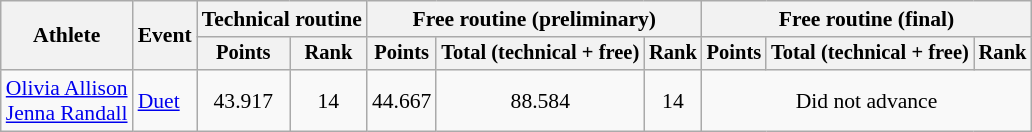<table class="wikitable" style="font-size:90%">
<tr>
<th rowspan="2">Athlete</th>
<th rowspan="2">Event</th>
<th colspan=2>Technical routine</th>
<th colspan=3>Free routine (preliminary)</th>
<th colspan=3>Free routine (final)</th>
</tr>
<tr style="font-size:95%">
<th>Points</th>
<th>Rank</th>
<th>Points</th>
<th>Total (technical + free)</th>
<th>Rank</th>
<th>Points</th>
<th>Total (technical + free)</th>
<th>Rank</th>
</tr>
<tr align=center>
<td align=left><a href='#'>Olivia Allison</a><br><a href='#'>Jenna Randall</a></td>
<td align=left><a href='#'>Duet</a></td>
<td>43.917</td>
<td>14</td>
<td>44.667</td>
<td>88.584</td>
<td>14</td>
<td colspan=3>Did not advance</td>
</tr>
</table>
